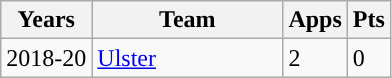<table class="wikitable" style="text-align:left;">
<tr>
<th>Years</th>
<th width=120px>Team</th>
<th>Apps</th>
<th>Pts</th>
</tr>
<tr>
<td>2018-20</td>
<td><a href='#'>Ulster</a></td>
<td>2</td>
<td>0</td>
</tr>
</table>
